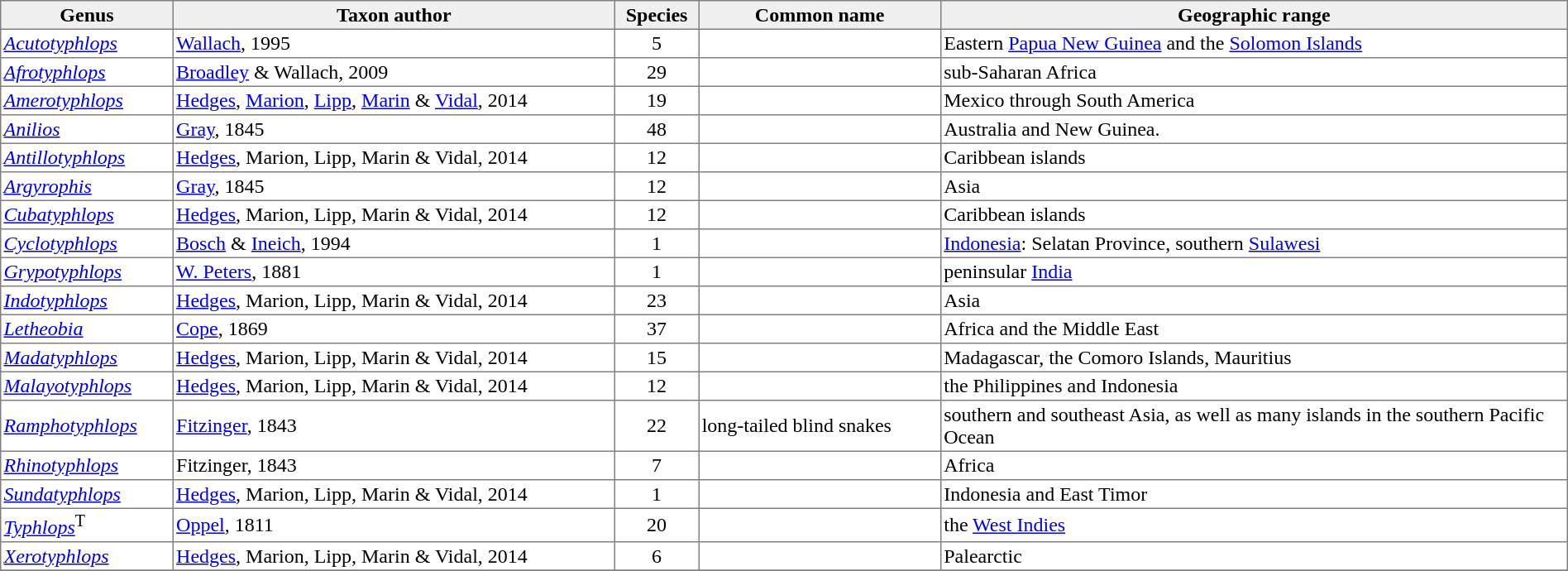<table cellspacing=0 cellpadding=2 border=1 style="border-collapse: collapse;">
<tr>
<th bgcolor="#f0f0f0">Genus</th>
<th bgcolor="#f0f0f0">Taxon author</th>
<th bgcolor="#f0f0f0">Species</th>
<th bgcolor="#f0f0f0">Common name</th>
<th bgcolor="#f0f0f0">Geographic range</th>
</tr>
<tr>
<td><em><a href='#'>Acutotyphlops</a></em></td>
<td><a href='#'>Wallach</a>, 1995</td>
<td align="center">5</td>
<td></td>
<td style="width:40%">Eastern <a href='#'>Papua New Guinea</a> and the <a href='#'>Solomon Islands</a></td>
</tr>
<tr>
<td><em><a href='#'>Afrotyphlops</a></em></td>
<td><a href='#'>Broadley</a> & Wallach, 2009</td>
<td align="center">29</td>
<td></td>
<td style="width:40%">sub-Saharan Africa</td>
</tr>
<tr>
<td><em><a href='#'>Amerotyphlops</a></em></td>
<td><a href='#'>Hedges</a>, <a href='#'>Marion</a>, <a href='#'>Lipp</a>, <a href='#'>Marin</a> & <a href='#'>Vidal</a>, 2014</td>
<td align="center">19</td>
<td></td>
<td style="width:40%">Mexico through South America</td>
</tr>
<tr>
<td><em><a href='#'>Anilios</a></em></td>
<td><a href='#'>Gray</a>, 1845</td>
<td align="center">48</td>
<td></td>
<td style="width:40%">Australia and New Guinea.</td>
</tr>
<tr>
<td><em><a href='#'>Antillotyphlops</a></em></td>
<td><a href='#'>Hedges</a>, Marion, Lipp, Marin & Vidal, 2014</td>
<td align="center">12</td>
<td></td>
<td style="width:40%">Caribbean islands</td>
</tr>
<tr>
<td><em><a href='#'>Argyrophis</a></em></td>
<td><a href='#'>Gray</a>, 1845</td>
<td align="center">12</td>
<td></td>
<td style="width:40%">Asia</td>
</tr>
<tr>
<td><em><a href='#'>Cubatyphlops</a></em></td>
<td><a href='#'>Hedges</a>, Marion, Lipp, Marin & Vidal, 2014</td>
<td align="center">12</td>
<td></td>
<td style="width:40%">Caribbean islands</td>
</tr>
<tr>
<td><em><a href='#'>Cyclotyphlops</a></em></td>
<td><a href='#'>Bosch</a> & <a href='#'>Ineich</a>, 1994</td>
<td align="center">1</td>
<td></td>
<td><a href='#'>Indonesia</a>: Selatan Province, southern <a href='#'>Sulawesi</a></td>
</tr>
<tr>
<td><em><a href='#'>Grypotyphlops</a></em></td>
<td><a href='#'>W. Peters</a>, 1881</td>
<td align="center">1</td>
<td></td>
<td>peninsular <a href='#'>India</a></td>
</tr>
<tr>
<td><em><a href='#'>Indotyphlops</a></em></td>
<td><a href='#'>Hedges</a>, Marion, Lipp, Marin & Vidal, 2014</td>
<td align="center">23</td>
<td></td>
<td style="width:40%">Asia</td>
</tr>
<tr>
<td><em><a href='#'>Letheobia</a></em></td>
<td><a href='#'>Cope</a>, 1869</td>
<td align="center">37</td>
<td></td>
<td style="width:40%">Africa and the Middle East</td>
</tr>
<tr>
<td><em><a href='#'>Madatyphlops</a></em></td>
<td><a href='#'>Hedges</a>, Marion, Lipp, Marin & Vidal, 2014</td>
<td align="center">15</td>
<td></td>
<td style="width:40%">Madagascar, the Comoro Islands, Mauritius</td>
</tr>
<tr>
<td><em><a href='#'>Malayotyphlops</a></em></td>
<td><a href='#'>Hedges</a>, Marion, Lipp, Marin & Vidal, 2014</td>
<td align="center">12</td>
<td></td>
<td style="width:40%">the Philippines and Indonesia</td>
</tr>
<tr>
<td><em><a href='#'>Ramphotyphlops</a></em></td>
<td><a href='#'>Fitzinger</a>, 1843</td>
<td align="center">22</td>
<td>long-tailed blind snakes</td>
<td>southern and southeast Asia, as well as many islands in the southern Pacific Ocean</td>
</tr>
<tr>
<td><em><a href='#'>Rhinotyphlops</a></em></td>
<td>Fitzinger, 1843</td>
<td align="center">7</td>
<td></td>
<td>Africa</td>
</tr>
<tr>
<td><em><a href='#'>Sundatyphlops</a></em></td>
<td><a href='#'>Hedges</a>, Marion, Lipp, Marin & Vidal, 2014</td>
<td align="center">1</td>
<td></td>
<td>Indonesia and East Timor</td>
</tr>
<tr>
<td><em><a href='#'>Typhlops</a></em><span><sup>T</sup></span></td>
<td><a href='#'>Oppel</a>, 1811</td>
<td align="center">20</td>
<td></td>
<td>the <a href='#'>West Indies</a></td>
</tr>
<tr>
<td><em><a href='#'>Xerotyphlops</a></em></td>
<td><a href='#'>Hedges</a>, Marion, Lipp, Marin & Vidal, 2014</td>
<td align="center">6</td>
<td></td>
<td>Palearctic</td>
</tr>
<tr>
</tr>
</table>
